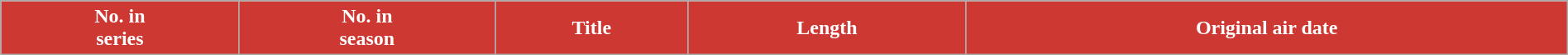<table class="wikitable plainrowheaders" style="width:100%; margin:auto; background:#FFFFFF;">
<tr>
<th scope="col" style="background-color: #CD3832;; color:#FFF;; text-align: center;">No. in<br>series</th>
<th scope="col" style="background-color: #CD3832;; color:#FFF;; text-align: center;">No. in<br>season</th>
<th scope="col" style="background-color: #CD3832;; color:#FFF;; text-align: center;">Title</th>
<th scope="col" style="background-color: #CD3832;; color:#FFF;; text-align: center;">Length</th>
<th scope="col" style="background-color: #CD3832;; color:#FFF;; text-align: center;">Original air date<br>







































































































</th>
</tr>
</table>
